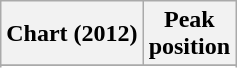<table class="wikitable sortable plainrowheaders" style="text-align:center">
<tr>
<th scope="col">Chart (2012)</th>
<th scope="col">Peak<br>position</th>
</tr>
<tr>
</tr>
<tr>
</tr>
<tr>
</tr>
<tr>
</tr>
<tr>
</tr>
<tr>
</tr>
<tr>
</tr>
<tr>
</tr>
<tr>
</tr>
</table>
